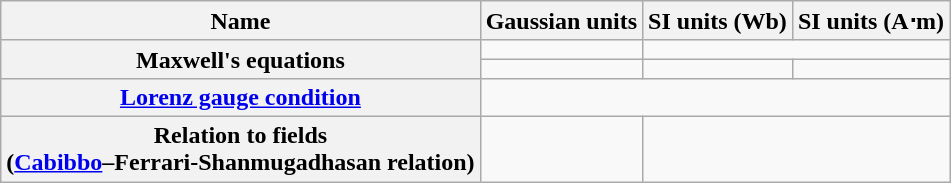<table class="wikitable">
<tr>
<th>Name</th>
<th>Gaussian units</th>
<th>SI units (Wb)</th>
<th>SI units (A⋅m)</th>
</tr>
<tr>
<th rowspan="2">Maxwell's equations</th>
<td></td>
<td colspan="2"></td>
</tr>
<tr>
<td></td>
<td></td>
<td></td>
</tr>
<tr>
<th><a href='#'>Lorenz gauge condition</a></th>
<td colspan="3"></td>
</tr>
<tr>
<th>Relation to fields<br>(<a href='#'>Cabibbo</a>–Ferrari-Shanmugadhasan relation)</th>
<td><br><br></td>
<td colspan="2"><br><br></td>
</tr>
</table>
